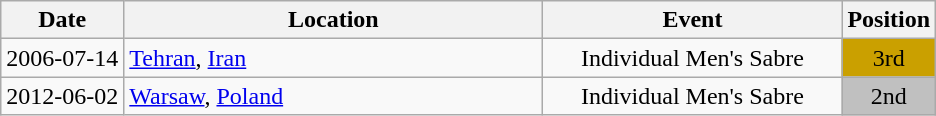<table class="wikitable" style="text-align:center;">
<tr>
<th>Date</th>
<th style="width:17em">Location</th>
<th style="width:12em">Event</th>
<th>Position</th>
</tr>
<tr>
<td>2006-07-14</td>
<td rowspan="1" align="left"> <a href='#'>Tehran</a>, <a href='#'>Iran</a></td>
<td rowspan="1">Individual Men's Sabre</td>
<td bgcolor="caramel">3rd</td>
</tr>
<tr>
<td>2012-06-02</td>
<td rowspan="1" align="left"> <a href='#'>Warsaw</a>, <a href='#'>Poland</a></td>
<td>Individual Men's Sabre</td>
<td bgcolor="silver">2nd</td>
</tr>
</table>
